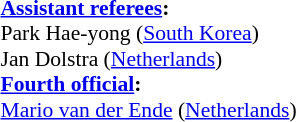<table width=100% style="font-size: 90%">
<tr>
<td><br><strong><a href='#'>Assistant referees</a>:</strong>
<br>Park Hae-yong (<a href='#'>South Korea</a>)
<br>Jan Dolstra (<a href='#'>Netherlands</a>)
<br><strong><a href='#'>Fourth official</a>:</strong>
<br><a href='#'>Mario van der Ende</a> (<a href='#'>Netherlands</a>)</td>
</tr>
</table>
